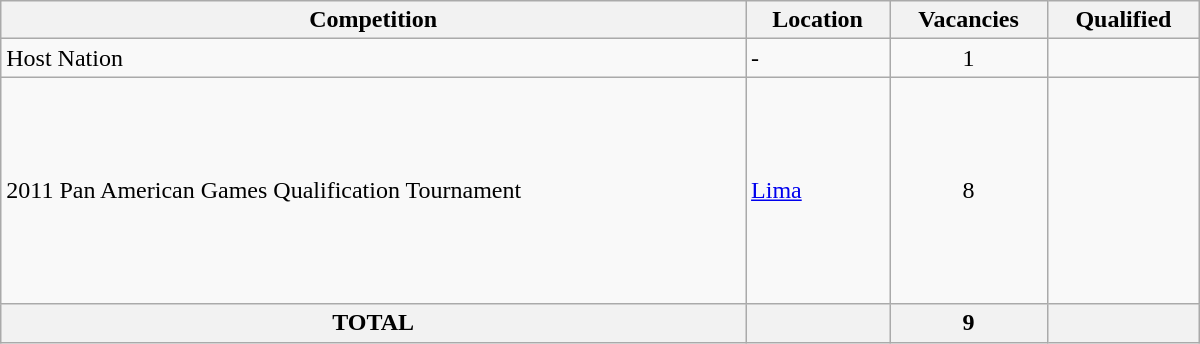<table class = "wikitable" width=800>
<tr>
<th>Competition</th>
<th>Location</th>
<th>Vacancies</th>
<th>Qualified</th>
</tr>
<tr>
<td>Host Nation</td>
<td>-</td>
<td align="center">1</td>
<td></td>
</tr>
<tr>
<td>2011 Pan American Games Qualification Tournament</td>
<td> <a href='#'>Lima</a></td>
<td align="center">8</td>
<td><br><br><br><br><br><br><br><br></td>
</tr>
<tr>
<th>TOTAL</th>
<th colspan="1"></th>
<th>9</th>
<th></th>
</tr>
</table>
